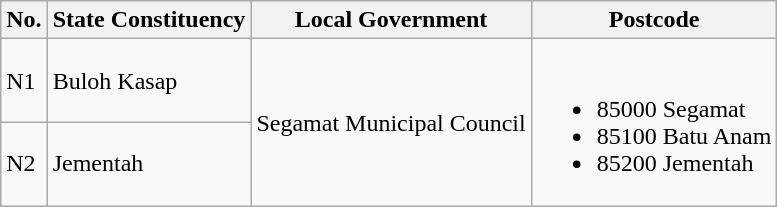<table class="wikitable">
<tr>
<th>No.</th>
<th>State Constituency</th>
<th>Local Government</th>
<th>Postcode</th>
</tr>
<tr>
<td>N1</td>
<td>Buloh Kasap</td>
<td rowspan="2">Segamat Municipal Council</td>
<td rowspan="2"><br><ul><li>85000 Segamat</li><li>85100 Batu Anam</li><li>85200 Jementah</li></ul></td>
</tr>
<tr>
<td>N2</td>
<td>Jementah</td>
</tr>
</table>
